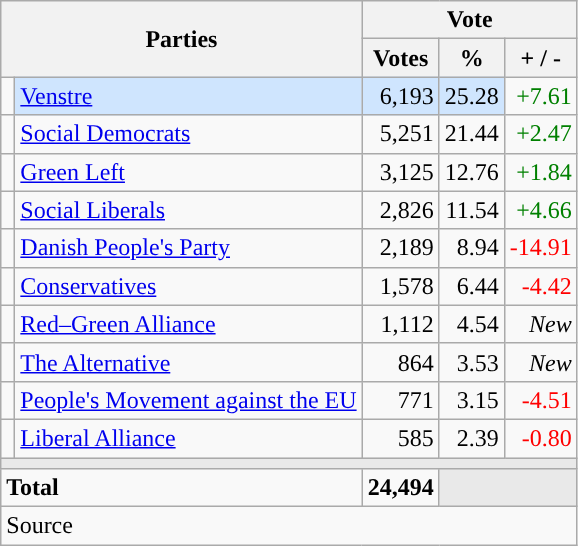<table class="wikitable" style="text-align:right;">
<tr>
<th style="text-align:centre;" rowspan="2" colspan="2" width="225">Parties</th>
<th colspan="3">Vote</th>
</tr>
<tr>
<th width="15">Votes</th>
<th width="15">%</th>
<th width="15">+ / -</th>
</tr>
<tr>
<td width="2" style="color:inherit;background:"></td>
<td bgcolor=#cfe5fe   align="left"><a href='#'>Venstre</a></td>
<td bgcolor=#cfe5fe>6,193</td>
<td bgcolor=#cfe5fe>25.28</td>
<td style=color:green;>+7.61</td>
</tr>
<tr>
<td width="2" style="color:inherit;background:"></td>
<td align="left"><a href='#'>Social Democrats</a></td>
<td>5,251</td>
<td>21.44</td>
<td style=color:green;>+2.47</td>
</tr>
<tr>
<td width="2" style="color:inherit;background:"></td>
<td align="left"><a href='#'>Green Left</a></td>
<td>3,125</td>
<td>12.76</td>
<td style=color:green;>+1.84</td>
</tr>
<tr>
<td width="2" style="color:inherit;background:"></td>
<td align="left"><a href='#'>Social Liberals</a></td>
<td>2,826</td>
<td>11.54</td>
<td style=color:green;>+4.66</td>
</tr>
<tr>
<td width="2" style="color:inherit;background:"></td>
<td align="left"><a href='#'>Danish People's Party</a></td>
<td>2,189</td>
<td>8.94</td>
<td style=color:red;>-14.91</td>
</tr>
<tr>
<td width="2" style="color:inherit;background:"></td>
<td align="left"><a href='#'>Conservatives</a></td>
<td>1,578</td>
<td>6.44</td>
<td style=color:red;>-4.42</td>
</tr>
<tr>
<td width="2" style="color:inherit;background:"></td>
<td align="left"><a href='#'>Red–Green Alliance</a></td>
<td>1,112</td>
<td>4.54</td>
<td><em>New</em></td>
</tr>
<tr>
<td width="2" style="color:inherit;background:"></td>
<td align="left"><a href='#'>The Alternative</a></td>
<td>864</td>
<td>3.53</td>
<td><em>New</em></td>
</tr>
<tr>
<td width="2" style="color:inherit;background:"></td>
<td align="left"><a href='#'>People's Movement against the EU</a></td>
<td>771</td>
<td>3.15</td>
<td style=color:red;>-4.51</td>
</tr>
<tr>
<td width="2" style="color:inherit;background:"></td>
<td align="left"><a href='#'>Liberal Alliance</a></td>
<td>585</td>
<td>2.39</td>
<td style=color:red;>-0.80</td>
</tr>
<tr>
<td colspan="7" bgcolor="#E9E9E9"></td>
</tr>
<tr>
<td align="left" colspan="2"><strong>Total</strong></td>
<td><strong>24,494</strong></td>
<td bgcolor="#E9E9E9" colspan="2"></td>
</tr>
<tr>
<td align="left" colspan="6">Source</td>
</tr>
</table>
